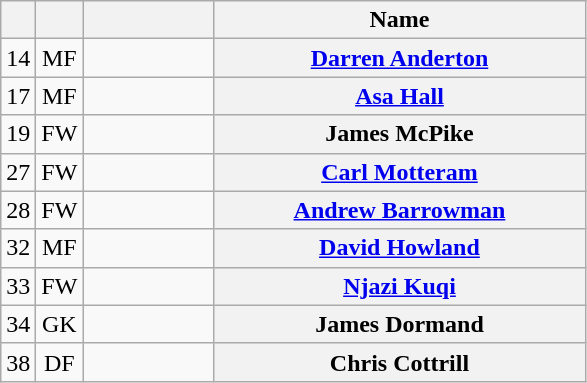<table class="wikitable plainrowheaders" style="text-align:center;">
<tr>
<th scope="col"></th>
<th scope="col"></th>
<th scope="col" style="width:5em;"></th>
<th scope="col" style="width:15em;">Name</th>
</tr>
<tr>
<td>14</td>
<td>MF</td>
<td></td>
<th scope="row"><a href='#'>Darren Anderton</a> </th>
</tr>
<tr>
<td>17</td>
<td>MF</td>
<td></td>
<th scope="row"><a href='#'>Asa Hall</a></th>
</tr>
<tr>
<td>19</td>
<td>FW</td>
<td></td>
<th scope="row">James McPike</th>
</tr>
<tr>
<td>27</td>
<td>FW</td>
<td></td>
<th scope="row"><a href='#'>Carl Motteram</a></th>
</tr>
<tr>
<td>28</td>
<td>FW</td>
<td></td>
<th scope="row"><a href='#'>Andrew Barrowman</a> </th>
</tr>
<tr>
<td>32</td>
<td>MF</td>
<td></td>
<th scope="row"><a href='#'>David Howland</a></th>
</tr>
<tr>
<td>33</td>
<td>FW</td>
<td></td>
<th scope="row"><a href='#'>Njazi Kuqi</a></th>
</tr>
<tr>
<td>34</td>
<td>GK</td>
<td></td>
<th scope="row">James Dormand</th>
</tr>
<tr>
<td>38</td>
<td>DF</td>
<td></td>
<th scope="row">Chris Cottrill</th>
</tr>
</table>
